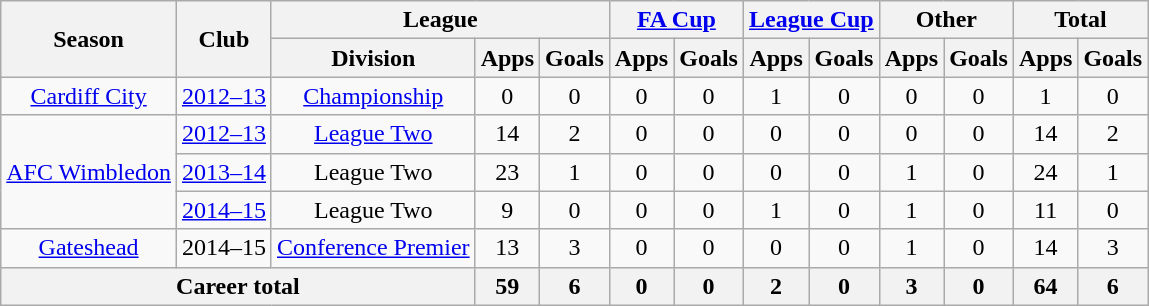<table class="wikitable" style="text-align:center">
<tr>
<th rowspan="2">Season</th>
<th rowspan="2">Club</th>
<th colspan="3">League</th>
<th colspan="2"><a href='#'>FA Cup</a></th>
<th colspan="2"><a href='#'>League Cup</a></th>
<th colspan="2">Other</th>
<th colspan="2">Total</th>
</tr>
<tr>
<th>Division</th>
<th>Apps</th>
<th>Goals</th>
<th>Apps</th>
<th>Goals</th>
<th>Apps</th>
<th>Goals</th>
<th>Apps</th>
<th>Goals</th>
<th>Apps</th>
<th>Goals</th>
</tr>
<tr>
<td><a href='#'>Cardiff City</a></td>
<td><a href='#'>2012–13</a></td>
<td><a href='#'>Championship</a></td>
<td>0</td>
<td>0</td>
<td>0</td>
<td>0</td>
<td>1</td>
<td>0</td>
<td>0</td>
<td>0</td>
<td>1</td>
<td>0</td>
</tr>
<tr>
<td rowspan="3"><a href='#'>AFC Wimbledon</a></td>
<td><a href='#'>2012–13</a></td>
<td><a href='#'>League Two</a></td>
<td>14</td>
<td>2</td>
<td>0</td>
<td>0</td>
<td>0</td>
<td>0</td>
<td>0</td>
<td>0</td>
<td>14</td>
<td>2</td>
</tr>
<tr>
<td><a href='#'>2013–14</a></td>
<td>League Two</td>
<td>23</td>
<td>1</td>
<td>0</td>
<td>0</td>
<td>0</td>
<td>0</td>
<td>1</td>
<td>0</td>
<td>24</td>
<td>1</td>
</tr>
<tr>
<td><a href='#'>2014–15</a></td>
<td>League Two</td>
<td>9</td>
<td>0</td>
<td>0</td>
<td>0</td>
<td>1</td>
<td>0</td>
<td>1</td>
<td>0</td>
<td>11</td>
<td>0</td>
</tr>
<tr>
<td><a href='#'>Gateshead</a></td>
<td>2014–15</td>
<td><a href='#'>Conference Premier</a></td>
<td>13</td>
<td>3</td>
<td>0</td>
<td>0</td>
<td>0</td>
<td>0</td>
<td>1</td>
<td>0</td>
<td>14</td>
<td>3</td>
</tr>
<tr>
<th colspan="3">Career total</th>
<th>59</th>
<th>6</th>
<th>0</th>
<th>0</th>
<th>2</th>
<th>0</th>
<th>3</th>
<th>0</th>
<th>64</th>
<th>6</th>
</tr>
</table>
